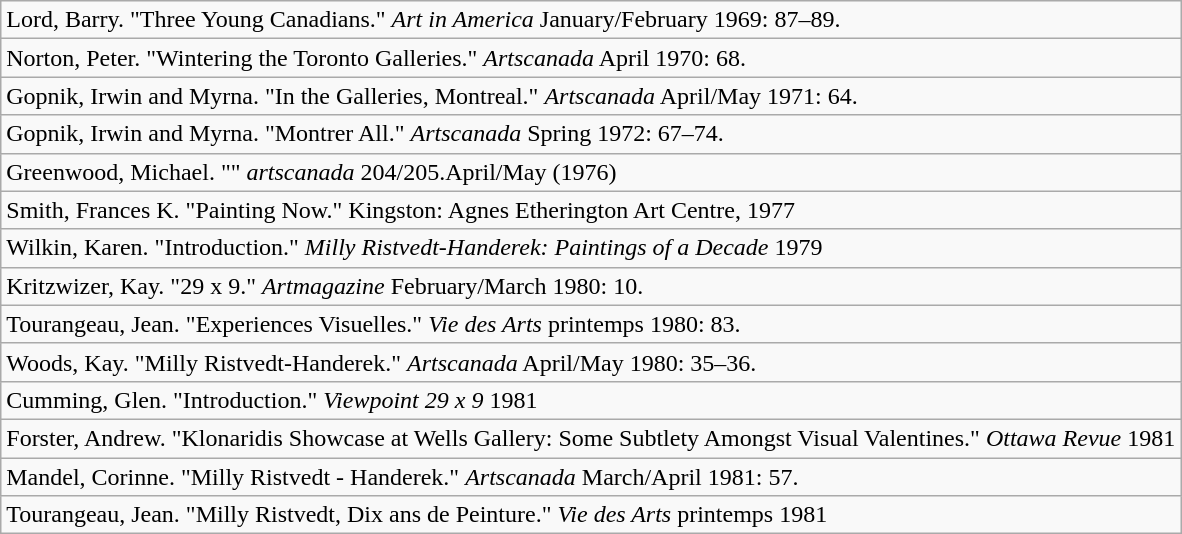<table class="wikitable">
<tr>
<td>Lord, Barry. "Three Young Canadians." <em>Art in America</em> January/February 1969: 87–89.</td>
</tr>
<tr>
<td>Norton, Peter. "Wintering the Toronto Galleries." <em>Artscanada</em> April 1970: 68.</td>
</tr>
<tr>
<td>Gopnik, Irwin and Myrna. "In the Galleries, Montreal." <em>Artscanada</em> April/May 1971: 64.</td>
</tr>
<tr>
<td>Gopnik, Irwin and Myrna. "Montrer All." <em>Artscanada</em> Spring 1972: 67–74.</td>
</tr>
<tr>
<td>Greenwood, Michael. "" <em>artscanada</em> 204/205.April/May (1976)</td>
</tr>
<tr>
<td>Smith, Frances K. "Painting Now." Kingston: Agnes Etherington Art Centre, 1977</td>
</tr>
<tr>
<td>Wilkin, Karen. "Introduction." <em>Milly Ristvedt-Handerek: Paintings of a Decade</em> 1979</td>
</tr>
<tr>
<td>Kritzwizer, Kay. "29 x 9." <em>Artmagazine</em> February/March 1980: 10.</td>
</tr>
<tr>
<td>Tourangeau, Jean. "Experiences Visuelles." <em>Vie des Arts</em> printemps 1980: 83.</td>
</tr>
<tr>
<td>Woods, Kay. "Milly Ristvedt-Handerek." <em>Artscanada</em> April/May 1980: 35–36.</td>
</tr>
<tr>
<td>Cumming, Glen. "Introduction." <em>Viewpoint 29 x 9</em> 1981</td>
</tr>
<tr>
<td>Forster, Andrew. "Klonaridis Showcase at Wells Gallery: Some Subtlety Amongst Visual Valentines." <em>Ottawa Revue</em> 1981</td>
</tr>
<tr>
<td>Mandel, Corinne. "Milly Ristvedt - Handerek." <em>Artscanada</em> March/April 1981: 57.</td>
</tr>
<tr>
<td>Tourangeau, Jean. "Milly Ristvedt, Dix ans de Peinture." <em>Vie des Arts</em> printemps 1981</td>
</tr>
</table>
